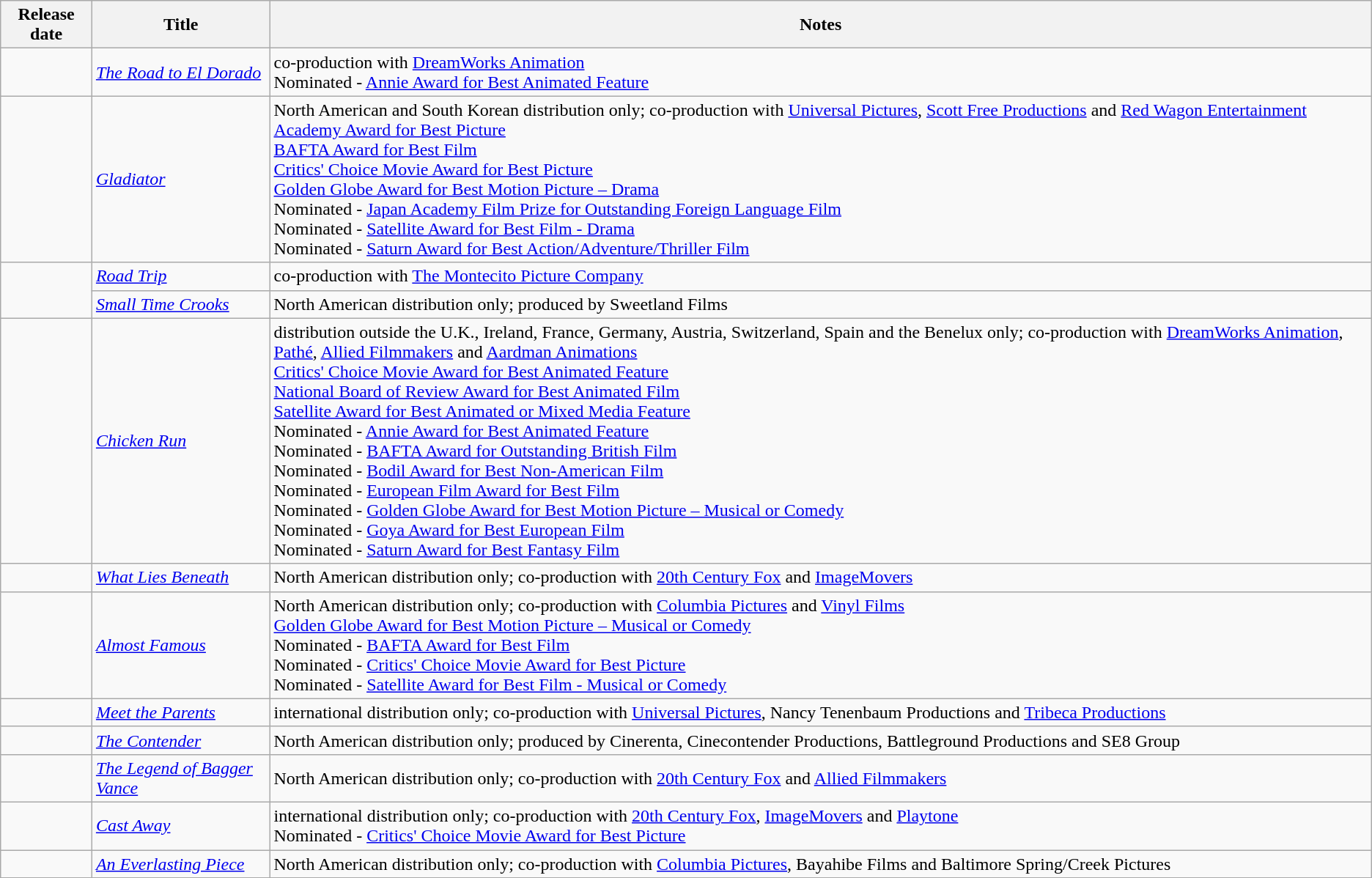<table class="wikitable sortable">
<tr>
<th>Release date</th>
<th>Title</th>
<th>Notes</th>
</tr>
<tr>
<td></td>
<td><em><a href='#'>The Road to El Dorado</a></em></td>
<td>co-production with <a href='#'>DreamWorks Animation</a><br>Nominated - <a href='#'>Annie Award for Best Animated Feature</a></td>
</tr>
<tr>
<td></td>
<td><em><a href='#'>Gladiator</a></em></td>
<td>North American and South Korean distribution only; co-production with <a href='#'>Universal Pictures</a>, <a href='#'>Scott Free Productions</a> and <a href='#'>Red Wagon Entertainment</a><br><a href='#'>Academy Award for Best Picture</a><br><a href='#'>BAFTA Award for Best Film</a><br><a href='#'>Critics' Choice Movie Award for Best Picture</a><br><a href='#'>Golden Globe Award for Best Motion Picture – Drama</a><br>Nominated - <a href='#'>Japan Academy Film Prize for Outstanding Foreign Language Film</a><br>Nominated - <a href='#'>Satellite Award for Best Film - Drama</a><br>Nominated - <a href='#'>Saturn Award for Best Action/Adventure/Thriller Film</a></td>
</tr>
<tr>
<td rowspan="2"></td>
<td><em><a href='#'>Road Trip</a></em></td>
<td>co-production with <a href='#'>The Montecito Picture Company</a></td>
</tr>
<tr>
<td><em><a href='#'>Small Time Crooks</a></em></td>
<td>North American distribution only; produced by Sweetland Films</td>
</tr>
<tr>
<td></td>
<td><em><a href='#'>Chicken Run</a></em></td>
<td>distribution outside the U.K., Ireland, France, Germany, Austria, Switzerland, Spain and the Benelux only; co-production with <a href='#'>DreamWorks Animation</a>, <a href='#'>Pathé</a>, <a href='#'>Allied Filmmakers</a> and <a href='#'>Aardman Animations</a><br><a href='#'>Critics' Choice Movie Award for Best Animated Feature</a><br><a href='#'>National Board of Review Award for Best Animated Film</a><br><a href='#'>Satellite Award for Best Animated or Mixed Media Feature</a><br>Nominated - <a href='#'>Annie Award for Best Animated Feature</a><br>Nominated - <a href='#'>BAFTA Award for Outstanding British Film</a><br>Nominated - <a href='#'>Bodil Award for Best Non-American Film</a><br>Nominated - <a href='#'>European Film Award for Best Film</a><br>Nominated - <a href='#'>Golden Globe Award for Best Motion Picture – Musical or Comedy</a><br>Nominated - <a href='#'>Goya Award for Best European Film</a><br>Nominated - <a href='#'>Saturn Award for Best Fantasy Film</a></td>
</tr>
<tr>
<td></td>
<td><em><a href='#'>What Lies Beneath</a></em></td>
<td>North American distribution only; co-production with <a href='#'>20th Century Fox</a> and <a href='#'>ImageMovers</a></td>
</tr>
<tr>
<td></td>
<td><em><a href='#'>Almost Famous</a></em></td>
<td>North American distribution only; co-production with <a href='#'>Columbia Pictures</a> and <a href='#'>Vinyl Films</a><br><a href='#'>Golden Globe Award for Best Motion Picture – Musical or Comedy</a><br>Nominated - <a href='#'>BAFTA Award for Best Film</a><br>Nominated - <a href='#'>Critics' Choice Movie Award for Best Picture</a><br>Nominated - <a href='#'>Satellite Award for Best Film - Musical or Comedy</a></td>
</tr>
<tr>
<td></td>
<td><em><a href='#'>Meet the Parents</a></em></td>
<td>international distribution only; co-production with <a href='#'>Universal Pictures</a>, Nancy Tenenbaum Productions and <a href='#'>Tribeca Productions</a></td>
</tr>
<tr>
<td></td>
<td><em><a href='#'>The Contender</a></em></td>
<td>North American distribution only; produced by Cinerenta, Cinecontender Productions, Battleground Productions and SE8 Group</td>
</tr>
<tr>
<td></td>
<td><em><a href='#'>The Legend of Bagger Vance</a></em></td>
<td>North American distribution only; co-production with <a href='#'>20th Century Fox</a> and <a href='#'>Allied Filmmakers</a></td>
</tr>
<tr>
<td></td>
<td><em><a href='#'>Cast Away</a></em></td>
<td>international distribution only; co-production with <a href='#'>20th Century Fox</a>, <a href='#'>ImageMovers</a> and <a href='#'>Playtone</a><br>Nominated - <a href='#'>Critics' Choice Movie Award for Best Picture</a></td>
</tr>
<tr>
<td></td>
<td><em><a href='#'>An Everlasting Piece</a></em></td>
<td>North American distribution only; co-production with <a href='#'>Columbia Pictures</a>, Bayahibe Films and Baltimore Spring/Creek Pictures</td>
</tr>
<tr>
</tr>
</table>
